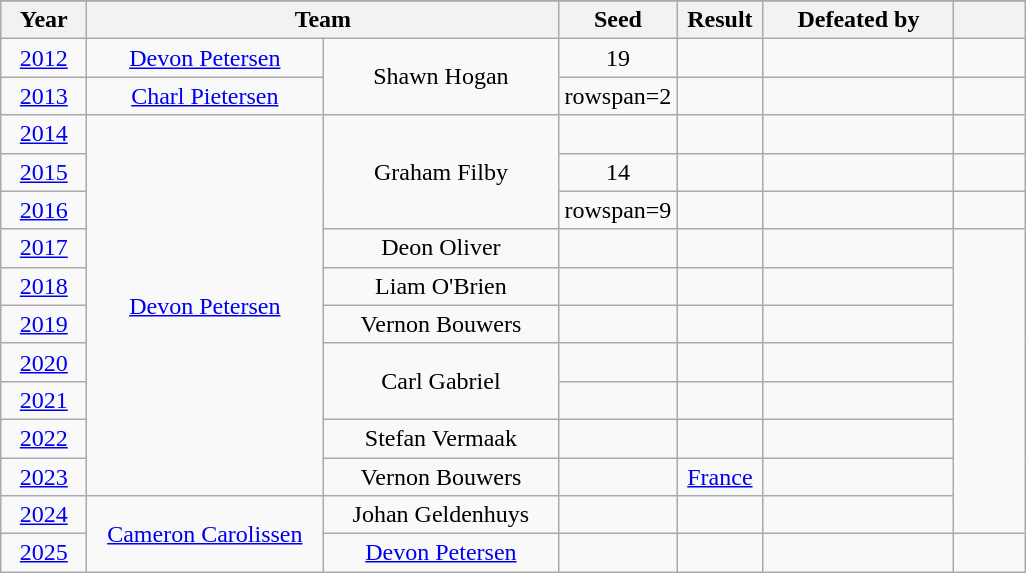<table class="wikitable" style="text-align: center;">
<tr style= "background: #e2e2e2;">
</tr>
<tr style="background: #efefef;">
<th width=50px>Year</th>
<th colspan="2">Team</th>
<th width=50px>Seed</th>
<th width=50px>Result</th>
<th width=120px>Defeated by</th>
<th width=40px></th>
</tr>
<tr>
<td><a href='#'>2012</a></td>
<td width=150px><a href='#'>Devon Petersen</a></td>
<td rowspan=2 width=150px>Shawn Hogan</td>
<td>19</td>
<td></td>
<td> </td>
<td></td>
</tr>
<tr>
<td><a href='#'>2013</a></td>
<td><a href='#'>Charl Pietersen</a></td>
<td>rowspan=2 </td>
<td></td>
<td> </td>
<td></td>
</tr>
<tr>
<td><a href='#'>2014</a></td>
<td rowspan=10><a href='#'>Devon Petersen</a></td>
<td rowspan=3>Graham Filby</td>
<td></td>
<td> </td>
<td></td>
</tr>
<tr>
<td><a href='#'>2015</a></td>
<td>14</td>
<td></td>
<td> </td>
<td></td>
</tr>
<tr>
<td><a href='#'>2016</a></td>
<td>rowspan=9 </td>
<td></td>
<td> </td>
<td></td>
</tr>
<tr>
<td><a href='#'>2017</a></td>
<td>Deon Oliver</td>
<td></td>
<td> </td>
<td></td>
</tr>
<tr>
<td><a href='#'>2018</a></td>
<td>Liam O'Brien</td>
<td></td>
<td> </td>
<td></td>
</tr>
<tr>
<td><a href='#'>2019</a></td>
<td>Vernon Bouwers</td>
<td></td>
<td> </td>
<td></td>
</tr>
<tr>
<td><a href='#'>2020</a></td>
<td rowspan=2>Carl Gabriel</td>
<td></td>
<td> </td>
<td></td>
</tr>
<tr>
<td><a href='#'>2021</a></td>
<td></td>
<td> </td>
<td></td>
</tr>
<tr>
<td><a href='#'>2022</a></td>
<td>Stefan Vermaak</td>
<td></td>
<td> </td>
<td></td>
</tr>
<tr>
<td><a href='#'>2023</a></td>
<td>Vernon Bouwers</td>
<td></td>
<td> <a href='#'>France</a></td>
<td></td>
</tr>
<tr>
<td><a href='#'>2024</a></td>
<td rowspan=2><a href='#'>Cameron Carolissen</a></td>
<td>Johan Geldenhuys</td>
<td></td>
<td> </td>
<td></td>
</tr>
<tr>
<td><a href='#'>2025</a></td>
<td><a href='#'>Devon Petersen</a></td>
<td></td>
<td></td>
<td></td>
<td></td>
</tr>
</table>
